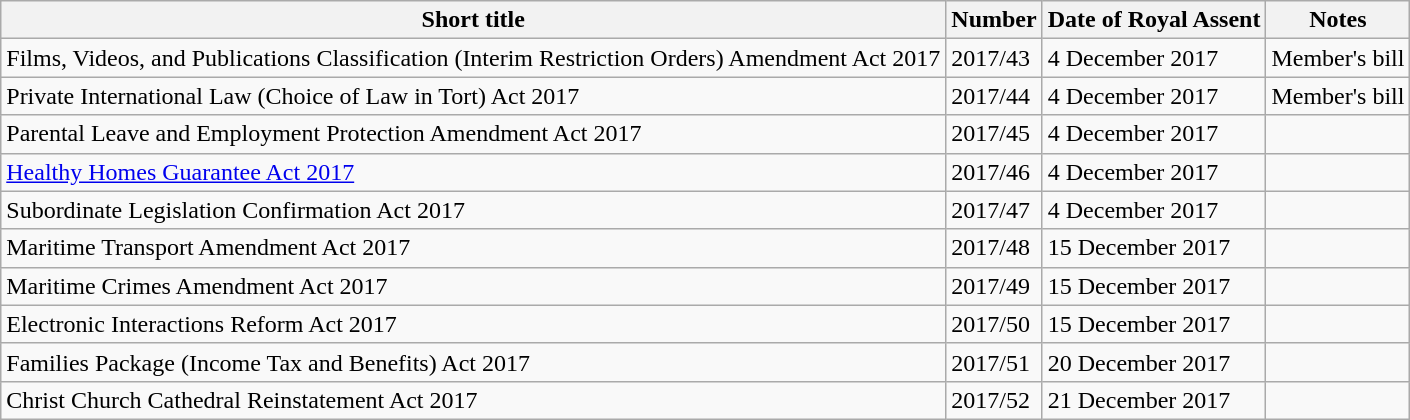<table class="wikitable sortable">
<tr>
<th>Short title</th>
<th>Number</th>
<th>Date of Royal Assent</th>
<th>Notes</th>
</tr>
<tr>
<td>Films, Videos, and Publications Classification (Interim Restriction Orders) Amendment Act 2017</td>
<td>2017/43</td>
<td>4 December 2017</td>
<td>Member's bill</td>
</tr>
<tr>
<td>Private International Law (Choice of Law in Tort) Act 2017</td>
<td>2017/44</td>
<td>4 December 2017</td>
<td>Member's bill</td>
</tr>
<tr>
<td>Parental Leave and Employment Protection Amendment Act 2017</td>
<td>2017/45</td>
<td>4 December 2017</td>
<td></td>
</tr>
<tr>
<td><a href='#'>Healthy Homes Guarantee Act 2017</a></td>
<td>2017/46</td>
<td>4 December 2017</td>
<td></td>
</tr>
<tr>
<td>Subordinate Legislation Confirmation Act 2017</td>
<td>2017/47</td>
<td>4 December 2017</td>
<td></td>
</tr>
<tr>
<td>Maritime Transport Amendment Act 2017</td>
<td>2017/48</td>
<td>15 December 2017</td>
<td></td>
</tr>
<tr>
<td>Maritime Crimes Amendment Act 2017</td>
<td>2017/49</td>
<td>15 December 2017</td>
<td></td>
</tr>
<tr>
<td>Electronic Interactions Reform Act 2017</td>
<td>2017/50</td>
<td>15 December 2017</td>
<td></td>
</tr>
<tr>
<td>Families Package (Income Tax and Benefits) Act 2017</td>
<td>2017/51</td>
<td>20 December 2017</td>
<td></td>
</tr>
<tr>
<td>Christ Church Cathedral Reinstatement Act 2017</td>
<td>2017/52</td>
<td>21 December 2017</td>
<td></td>
</tr>
</table>
